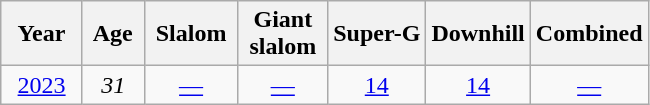<table class=wikitable style="text-align:center">
<tr>
<th>  Year  </th>
<th> Age </th>
<th> Slalom </th>
<th> Giant <br> slalom </th>
<th>Super-G</th>
<th>Downhill</th>
<th>Combined</th>
</tr>
<tr>
<td><a href='#'>2023</a></td>
<td><em>31</em></td>
<td><a href='#'>—</a></td>
<td><a href='#'>—</a></td>
<td><a href='#'>14</a></td>
<td><a href='#'>14</a></td>
<td><a href='#'>—</a></td>
</tr>
</table>
